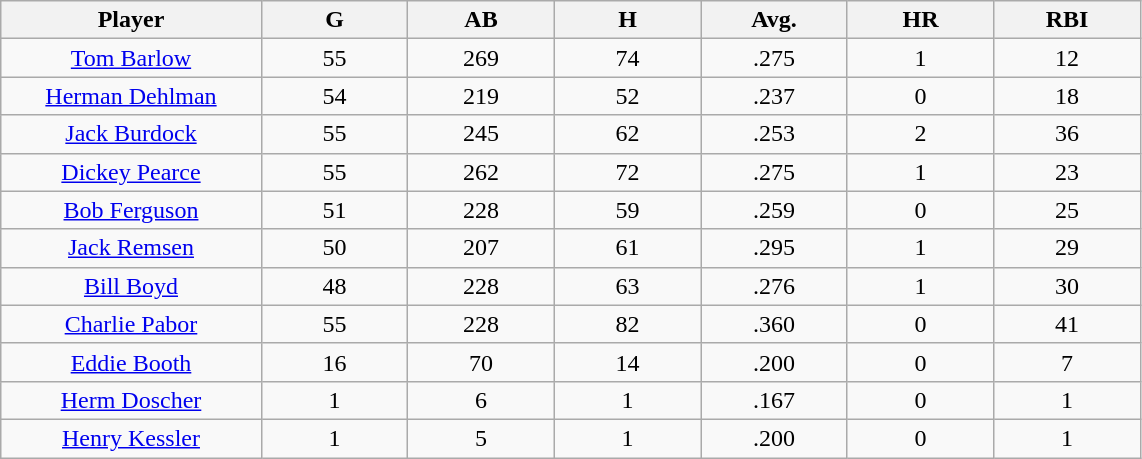<table class="wikitable sortable">
<tr>
<th bgcolor="#DDDDFF" width="16%">Player</th>
<th bgcolor="#DDDDFF" width="9%">G</th>
<th bgcolor="#DDDDFF" width="9%">AB</th>
<th bgcolor="#DDDDFF" width="9%">H</th>
<th bgcolor="#DDDDFF" width="9%">Avg.</th>
<th bgcolor="#DDDDFF" width="9%">HR</th>
<th bgcolor="#DDDDFF" width="9%">RBI</th>
</tr>
<tr align=center>
<td><a href='#'>Tom Barlow</a></td>
<td>55</td>
<td>269</td>
<td>74</td>
<td>.275</td>
<td>1</td>
<td>12</td>
</tr>
<tr align=center>
<td><a href='#'>Herman Dehlman</a></td>
<td>54</td>
<td>219</td>
<td>52</td>
<td>.237</td>
<td>0</td>
<td>18</td>
</tr>
<tr align=center>
<td><a href='#'>Jack Burdock</a></td>
<td>55</td>
<td>245</td>
<td>62</td>
<td>.253</td>
<td>2</td>
<td>36</td>
</tr>
<tr align=center>
<td><a href='#'>Dickey Pearce</a></td>
<td>55</td>
<td>262</td>
<td>72</td>
<td>.275</td>
<td>1</td>
<td>23</td>
</tr>
<tr align=center>
<td><a href='#'>Bob Ferguson</a></td>
<td>51</td>
<td>228</td>
<td>59</td>
<td>.259</td>
<td>0</td>
<td>25</td>
</tr>
<tr align=center>
<td><a href='#'>Jack Remsen</a></td>
<td>50</td>
<td>207</td>
<td>61</td>
<td>.295</td>
<td>1</td>
<td>29</td>
</tr>
<tr align=center>
<td><a href='#'>Bill Boyd</a></td>
<td>48</td>
<td>228</td>
<td>63</td>
<td>.276</td>
<td>1</td>
<td>30</td>
</tr>
<tr align=center>
<td><a href='#'>Charlie Pabor</a></td>
<td>55</td>
<td>228</td>
<td>82</td>
<td>.360</td>
<td>0</td>
<td>41</td>
</tr>
<tr align=center>
<td><a href='#'>Eddie Booth</a></td>
<td>16</td>
<td>70</td>
<td>14</td>
<td>.200</td>
<td>0</td>
<td>7</td>
</tr>
<tr align=center>
<td><a href='#'>Herm Doscher</a></td>
<td>1</td>
<td>6</td>
<td>1</td>
<td>.167</td>
<td>0</td>
<td>1</td>
</tr>
<tr align=center>
<td><a href='#'>Henry Kessler</a></td>
<td>1</td>
<td>5</td>
<td>1</td>
<td>.200</td>
<td>0</td>
<td>1</td>
</tr>
</table>
